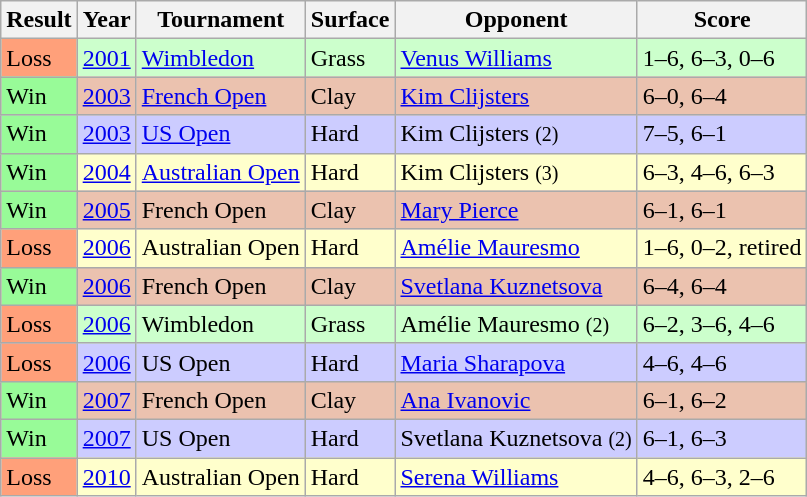<table class="sortable wikitable">
<tr>
<th>Result</th>
<th>Year</th>
<th>Tournament</th>
<th>Surface</th>
<th>Opponent</th>
<th>Score</th>
</tr>
<tr bgcolor=#CCFFCC>
<td bgcolor=FFA07A>Loss</td>
<td><a href='#'>2001</a></td>
<td><a href='#'>Wimbledon</a></td>
<td>Grass</td>
<td> <a href='#'>Venus Williams</a></td>
<td>1–6, 6–3, 0–6</td>
</tr>
<tr bgcolor=#EBC2AF>
<td bgcolor=98FB98>Win</td>
<td><a href='#'>2003</a></td>
<td><a href='#'>French Open</a></td>
<td>Clay</td>
<td> <a href='#'>Kim Clijsters</a></td>
<td>6–0, 6–4</td>
</tr>
<tr bgcolor=#CCCCFF>
<td bgcolor=98FB98>Win</td>
<td><a href='#'>2003</a></td>
<td><a href='#'>US Open</a></td>
<td>Hard</td>
<td> Kim Clijsters <small>(2)</small></td>
<td>7–5, 6–1</td>
</tr>
<tr bgcolor=#FFFFCC>
<td bgcolor=98FB98>Win</td>
<td><a href='#'>2004</a></td>
<td><a href='#'>Australian Open</a></td>
<td>Hard</td>
<td> Kim Clijsters <small>(3)</small></td>
<td>6–3, 4–6, 6–3</td>
</tr>
<tr bgcolor=#EBC2AF>
<td bgcolor=98FB98>Win</td>
<td><a href='#'>2005</a></td>
<td>French Open </td>
<td>Clay</td>
<td> <a href='#'>Mary Pierce</a></td>
<td>6–1, 6–1</td>
</tr>
<tr bgcolor=#FFFFCC>
<td bgcolor=FFA07A>Loss</td>
<td><a href='#'>2006</a></td>
<td>Australian Open</td>
<td>Hard</td>
<td> <a href='#'>Amélie Mauresmo</a></td>
<td>1–6, 0–2, retired</td>
</tr>
<tr bgcolor=#EBC2AF>
<td bgcolor=98FB98>Win</td>
<td><a href='#'>2006</a></td>
<td>French Open </td>
<td>Clay</td>
<td> <a href='#'>Svetlana Kuznetsova</a></td>
<td>6–4, 6–4</td>
</tr>
<tr bgcolor=#CCFFCC>
<td bgcolor=FFA07A>Loss</td>
<td><a href='#'>2006</a></td>
<td>Wimbledon</td>
<td>Grass</td>
<td> Amélie Mauresmo <small>(2)</small></td>
<td>6–2, 3–6, 4–6</td>
</tr>
<tr bgcolor=#CCCCFF>
<td bgcolor=FFA07A>Loss</td>
<td><a href='#'>2006</a></td>
<td>US Open</td>
<td>Hard</td>
<td> <a href='#'>Maria Sharapova</a></td>
<td>4–6, 4–6</td>
</tr>
<tr bgcolor=#EBC2AF>
<td bgcolor=98FB98>Win</td>
<td><a href='#'>2007</a></td>
<td>French Open </td>
<td>Clay</td>
<td> <a href='#'>Ana Ivanovic</a></td>
<td>6–1, 6–2</td>
</tr>
<tr bgcolor=#CCCCFF>
<td bgcolor=98FB98>Win</td>
<td><a href='#'>2007</a></td>
<td>US Open </td>
<td>Hard</td>
<td> Svetlana Kuznetsova <small>(2)</small></td>
<td>6–1, 6–3</td>
</tr>
<tr bgcolor=#FFFFCC>
<td bgcolor=FFA07A>Loss</td>
<td><a href='#'>2010</a></td>
<td>Australian Open</td>
<td>Hard</td>
<td> <a href='#'>Serena Williams</a></td>
<td>4–6, 6–3, 2–6</td>
</tr>
</table>
